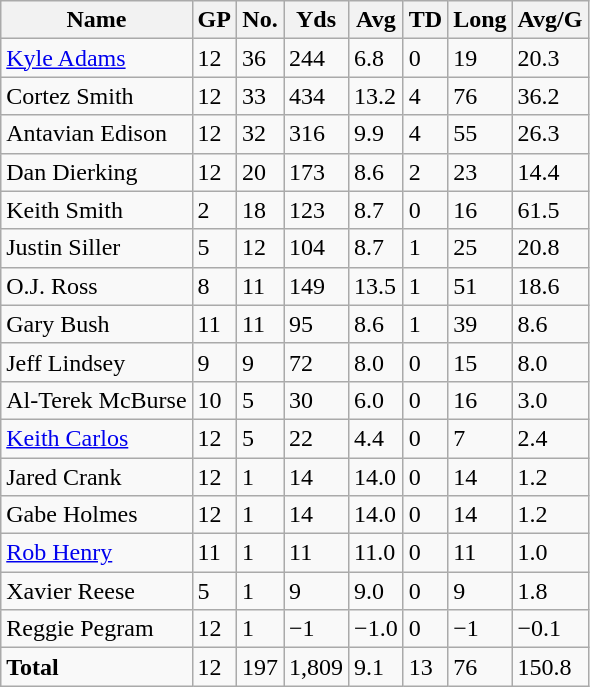<table class="wikitable" style="white-space:nowrap;">
<tr>
<th>Name</th>
<th>GP</th>
<th>No.</th>
<th>Yds</th>
<th>Avg</th>
<th>TD</th>
<th>Long</th>
<th>Avg/G</th>
</tr>
<tr>
<td><a href='#'>Kyle Adams</a></td>
<td>12</td>
<td>36</td>
<td>244</td>
<td>6.8</td>
<td>0</td>
<td>19</td>
<td>20.3</td>
</tr>
<tr>
<td>Cortez Smith</td>
<td>12</td>
<td>33</td>
<td>434</td>
<td>13.2</td>
<td>4</td>
<td>76</td>
<td>36.2</td>
</tr>
<tr>
<td>Antavian Edison</td>
<td>12</td>
<td>32</td>
<td>316</td>
<td>9.9</td>
<td>4</td>
<td>55</td>
<td>26.3</td>
</tr>
<tr>
<td>Dan Dierking</td>
<td>12</td>
<td>20</td>
<td>173</td>
<td>8.6</td>
<td>2</td>
<td>23</td>
<td>14.4</td>
</tr>
<tr>
<td>Keith Smith</td>
<td>2</td>
<td>18</td>
<td>123</td>
<td>8.7</td>
<td>0</td>
<td>16</td>
<td>61.5</td>
</tr>
<tr>
<td>Justin Siller</td>
<td>5</td>
<td>12</td>
<td>104</td>
<td>8.7</td>
<td>1</td>
<td>25</td>
<td>20.8</td>
</tr>
<tr>
<td>O.J. Ross</td>
<td>8</td>
<td>11</td>
<td>149</td>
<td>13.5</td>
<td>1</td>
<td>51</td>
<td>18.6</td>
</tr>
<tr>
<td>Gary Bush</td>
<td>11</td>
<td>11</td>
<td>95</td>
<td>8.6</td>
<td>1</td>
<td>39</td>
<td>8.6</td>
</tr>
<tr>
<td>Jeff Lindsey</td>
<td>9</td>
<td>9</td>
<td>72</td>
<td>8.0</td>
<td>0</td>
<td>15</td>
<td>8.0</td>
</tr>
<tr>
<td>Al-Terek McBurse</td>
<td>10</td>
<td>5</td>
<td>30</td>
<td>6.0</td>
<td>0</td>
<td>16</td>
<td>3.0</td>
</tr>
<tr>
<td><a href='#'>Keith Carlos</a></td>
<td>12</td>
<td>5</td>
<td>22</td>
<td>4.4</td>
<td>0</td>
<td>7</td>
<td>2.4</td>
</tr>
<tr>
<td>Jared Crank</td>
<td>12</td>
<td>1</td>
<td>14</td>
<td>14.0</td>
<td>0</td>
<td>14</td>
<td>1.2</td>
</tr>
<tr>
<td>Gabe Holmes</td>
<td>12</td>
<td>1</td>
<td>14</td>
<td>14.0</td>
<td>0</td>
<td>14</td>
<td>1.2</td>
</tr>
<tr>
<td><a href='#'>Rob Henry</a></td>
<td>11</td>
<td>1</td>
<td>11</td>
<td>11.0</td>
<td>0</td>
<td>11</td>
<td>1.0</td>
</tr>
<tr>
<td>Xavier Reese</td>
<td>5</td>
<td>1</td>
<td>9</td>
<td>9.0</td>
<td>0</td>
<td>9</td>
<td>1.8</td>
</tr>
<tr>
<td>Reggie Pegram</td>
<td>12</td>
<td>1</td>
<td>−1</td>
<td>−1.0</td>
<td>0</td>
<td>−1</td>
<td>−0.1</td>
</tr>
<tr>
<td><strong>Total</strong></td>
<td>12</td>
<td>197</td>
<td>1,809</td>
<td>9.1</td>
<td>13</td>
<td>76</td>
<td>150.8</td>
</tr>
</table>
